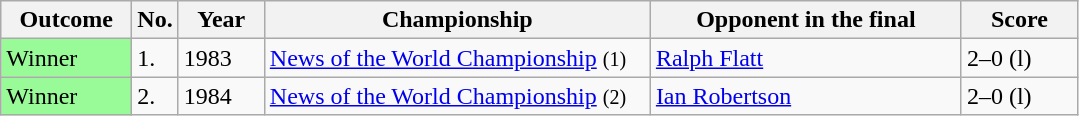<table class="sortable wikitable">
<tr>
<th style="width:80px;">Outcome</th>
<th style="width:20px;">No.</th>
<th style="width:50px;">Year</th>
<th style="width:250px;">Championship</th>
<th style="width:200px;">Opponent in the final</th>
<th style="width:70px;">Score</th>
</tr>
<tr>
<td style="background:#98FB98;">Winner</td>
<td>1.</td>
<td>1983</td>
<td><a href='#'>News of the World Championship</a> <small>(1)</small></td>
<td> <a href='#'>Ralph Flatt</a></td>
<td>2–0 (l)</td>
</tr>
<tr>
<td style="background:#98FB98;">Winner</td>
<td>2.</td>
<td>1984</td>
<td><a href='#'>News of the World Championship</a> <small>(2)</small></td>
<td> <a href='#'>Ian Robertson</a></td>
<td>2–0 (l)</td>
</tr>
</table>
